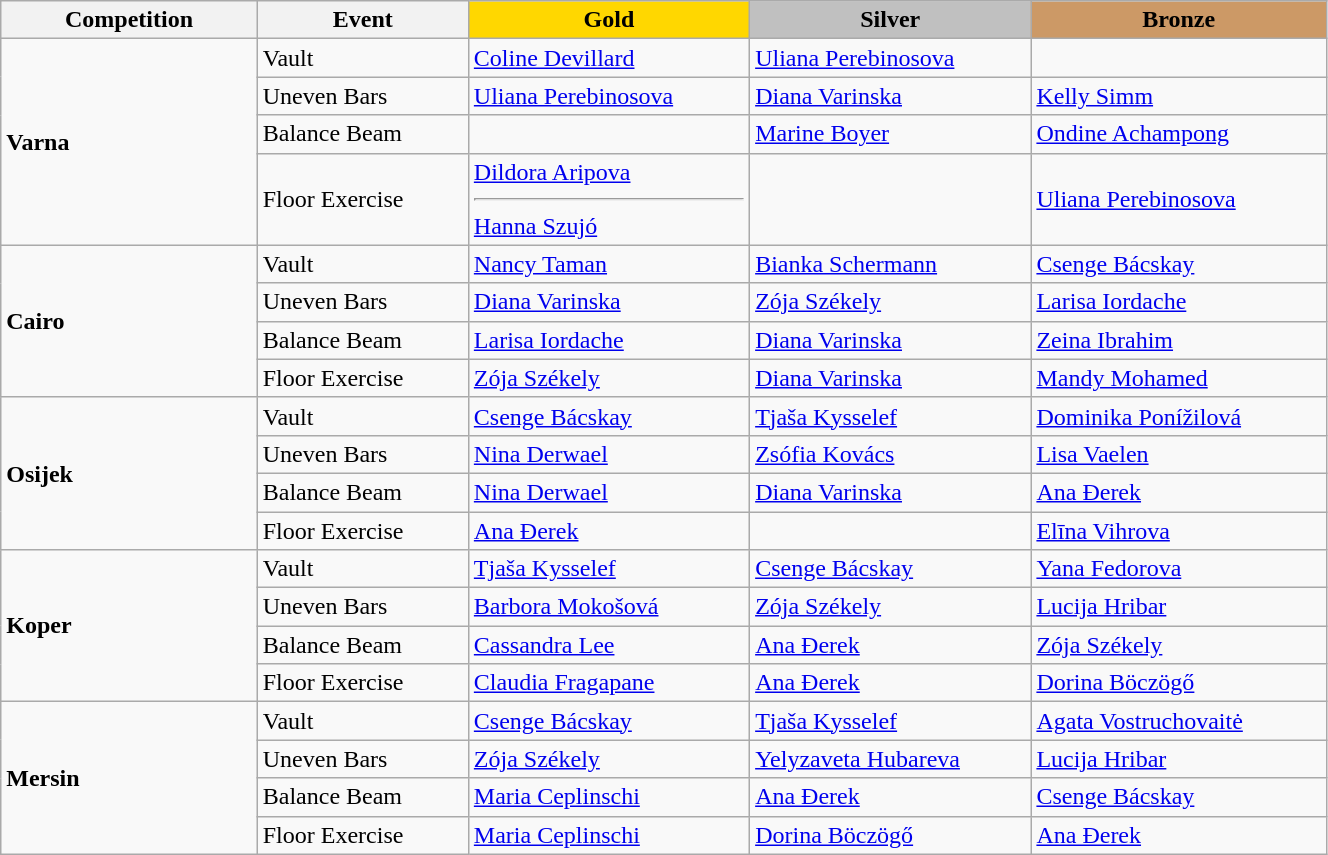<table class="wikitable" style="width:70%;">
<tr>
<th style="text-align:center; width:5%;">Competition</th>
<th style="text-align:center; width:5%;">Event</th>
<td style="text-align:center; width:6%; background:gold;"><strong>Gold</strong></td>
<td style="text-align:center; width:6%; background:silver;"><strong>Silver</strong></td>
<td style="text-align:center; width:6%; background:#c96;"><strong>Bronze</strong></td>
</tr>
<tr>
<td rowspan="4"><strong>Varna</strong></td>
<td>Vault</td>
<td> <a href='#'>Coline Devillard</a></td>
<td> <a href='#'>Uliana Perebinosova</a></td>
<td></td>
</tr>
<tr>
<td>Uneven Bars</td>
<td> <a href='#'>Uliana Perebinosova</a></td>
<td> <a href='#'>Diana Varinska</a></td>
<td> <a href='#'>Kelly Simm</a></td>
</tr>
<tr>
<td>Balance Beam</td>
<td></td>
<td> <a href='#'>Marine Boyer</a></td>
<td> <a href='#'>Ondine Achampong</a></td>
</tr>
<tr>
<td> Floor Exercise </td>
<td> <a href='#'>Dildora Aripova</a><hr> <a href='#'>Hanna Szujó</a></td>
<td></td>
<td> <a href='#'>Uliana Perebinosova</a></td>
</tr>
<tr>
<td rowspan="4"><strong>Cairo</strong></td>
<td>Vault</td>
<td> <a href='#'>Nancy Taman</a></td>
<td> <a href='#'>Bianka Schermann</a></td>
<td> <a href='#'>Csenge Bácskay</a></td>
</tr>
<tr>
<td>Uneven Bars</td>
<td> <a href='#'>Diana Varinska</a></td>
<td> <a href='#'>Zója Székely</a></td>
<td> <a href='#'>Larisa Iordache</a></td>
</tr>
<tr>
<td>Balance Beam</td>
<td> <a href='#'>Larisa Iordache</a></td>
<td> <a href='#'>Diana Varinska</a></td>
<td> <a href='#'>Zeina Ibrahim</a></td>
</tr>
<tr>
<td> Floor Exercise </td>
<td> <a href='#'>Zója Székely</a></td>
<td> <a href='#'>Diana Varinska</a></td>
<td> <a href='#'>Mandy Mohamed</a></td>
</tr>
<tr>
<td rowspan="4"><strong>Osijek</strong></td>
<td>Vault</td>
<td> <a href='#'>Csenge Bácskay</a></td>
<td> <a href='#'>Tjaša Kysselef</a></td>
<td> <a href='#'>Dominika Ponížilová</a></td>
</tr>
<tr>
<td>Uneven Bars</td>
<td> <a href='#'>Nina Derwael</a></td>
<td> <a href='#'>Zsófia Kovács</a></td>
<td> <a href='#'>Lisa Vaelen</a></td>
</tr>
<tr>
<td>Balance Beam</td>
<td> <a href='#'>Nina Derwael</a></td>
<td> <a href='#'>Diana Varinska</a></td>
<td> <a href='#'>Ana Đerek</a></td>
</tr>
<tr>
<td> Floor Exercise </td>
<td> <a href='#'>Ana Đerek</a></td>
<td></td>
<td> <a href='#'>Elīna Vihrova</a></td>
</tr>
<tr>
<td rowspan="4"><strong>Koper</strong></td>
<td>Vault</td>
<td> <a href='#'>Tjaša Kysselef</a></td>
<td> <a href='#'>Csenge Bácskay</a></td>
<td> <a href='#'>Yana Fedorova</a></td>
</tr>
<tr>
<td>Uneven Bars</td>
<td> <a href='#'>Barbora Mokošová</a></td>
<td> <a href='#'>Zója Székely</a></td>
<td> <a href='#'>Lucija Hribar</a></td>
</tr>
<tr>
<td>Balance Beam</td>
<td> <a href='#'>Cassandra Lee</a></td>
<td> <a href='#'>Ana Đerek</a></td>
<td> <a href='#'>Zója Székely</a></td>
</tr>
<tr>
<td> Floor Exercise </td>
<td> <a href='#'>Claudia Fragapane</a></td>
<td> <a href='#'>Ana Đerek</a></td>
<td> <a href='#'>Dorina Böczögő</a></td>
</tr>
<tr>
<td rowspan="4"><strong>Mersin</strong></td>
<td>Vault</td>
<td> <a href='#'>Csenge Bácskay</a></td>
<td> <a href='#'>Tjaša Kysselef</a></td>
<td> <a href='#'>Agata Vostruchovaitė</a></td>
</tr>
<tr>
<td>Uneven Bars</td>
<td> <a href='#'>Zója Székely</a></td>
<td> <a href='#'>Yelyzaveta Hubareva</a></td>
<td> <a href='#'>Lucija Hribar</a></td>
</tr>
<tr>
<td>Balance Beam</td>
<td> <a href='#'>Maria Ceplinschi</a></td>
<td> <a href='#'>Ana Đerek</a></td>
<td> <a href='#'>Csenge Bácskay</a></td>
</tr>
<tr>
<td> Floor Exercise </td>
<td> <a href='#'>Maria Ceplinschi</a></td>
<td> <a href='#'>Dorina Böczögő</a></td>
<td> <a href='#'>Ana Đerek</a></td>
</tr>
</table>
